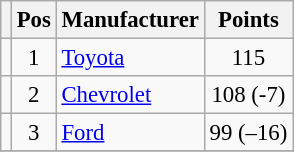<table class="wikitable" style="font-size: 95%;">
<tr>
<th></th>
<th>Pos</th>
<th>Manufacturer</th>
<th>Points</th>
</tr>
<tr>
<td align="left"></td>
<td style="text-align:center;">1</td>
<td><a href='#'>Toyota</a></td>
<td style="text-align:center;">115</td>
</tr>
<tr>
<td align="left"></td>
<td style="text-align:center;">2</td>
<td><a href='#'>Chevrolet</a></td>
<td style="text-align:center;">108 (-7)</td>
</tr>
<tr>
<td align="left"></td>
<td style="text-align:center;">3</td>
<td><a href='#'>Ford</a></td>
<td style="text-align:center;">99 (–16)</td>
</tr>
<tr class="sortbottom">
</tr>
</table>
